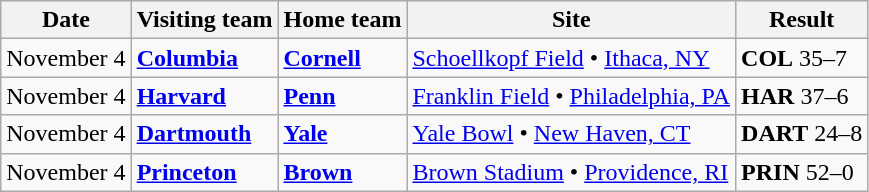<table class="wikitable">
<tr>
<th>Date</th>
<th>Visiting team</th>
<th>Home team</th>
<th>Site</th>
<th>Result</th>
</tr>
<tr>
<td>November 4</td>
<td><strong><a href='#'>Columbia</a></strong></td>
<td><strong><a href='#'>Cornell</a></strong></td>
<td><a href='#'>Schoellkopf Field</a> • <a href='#'>Ithaca, NY</a></td>
<td><strong>COL</strong> 35–7</td>
</tr>
<tr>
<td>November 4</td>
<td><strong><a href='#'>Harvard</a></strong></td>
<td><strong><a href='#'>Penn</a></strong></td>
<td><a href='#'>Franklin Field</a> • <a href='#'>Philadelphia, PA</a></td>
<td><strong>HAR</strong> 37–6</td>
</tr>
<tr>
<td>November 4</td>
<td><strong><a href='#'>Dartmouth</a></strong></td>
<td><strong><a href='#'>Yale</a></strong></td>
<td><a href='#'>Yale Bowl</a> • <a href='#'>New Haven, CT</a></td>
<td><strong>DART</strong> 24–8</td>
</tr>
<tr>
<td>November 4</td>
<td><strong><a href='#'>Princeton</a></strong></td>
<td><strong><a href='#'>Brown</a></strong></td>
<td><a href='#'>Brown Stadium</a> • <a href='#'>Providence, RI</a></td>
<td><strong>PRIN</strong> 52–0</td>
</tr>
</table>
